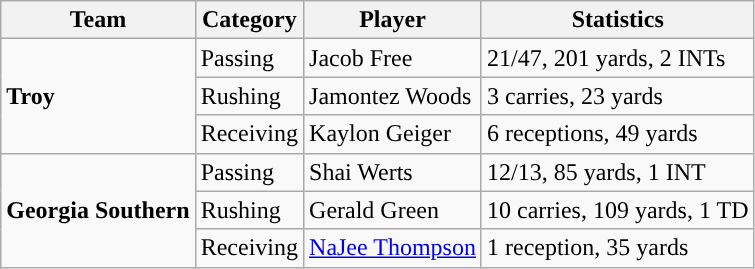<table class="wikitable" style="float: left;">
<tr>
<th>Team</th>
<th>Category</th>
<th>Player</th>
<th>Statistics</th>
</tr>
<tr>
<td rowspan=3><strong>Troy</strong></td>
<td>Passing</td>
<td>Jacob Free</td>
<td>21/47, 201 yards, 2 INTs</td>
</tr>
<tr>
<td>Rushing</td>
<td>Jamontez Woods</td>
<td>3 carries, 23 yards</td>
</tr>
<tr>
<td>Receiving</td>
<td>Kaylon Geiger</td>
<td>6 receptions, 49 yards</td>
</tr>
<tr>
<td rowspan=3><strong>Georgia Southern</strong></td>
<td>Passing</td>
<td>Shai Werts</td>
<td>12/13, 85 yards, 1 INT</td>
</tr>
<tr>
<td>Rushing</td>
<td>Gerald Green</td>
<td>10 carries, 109 yards, 1 TD</td>
</tr>
<tr>
<td>Receiving</td>
<td><a href='#'>NaJee Thompson</a></td>
<td>1 reception, 35 yards</td>
</tr>
</table>
